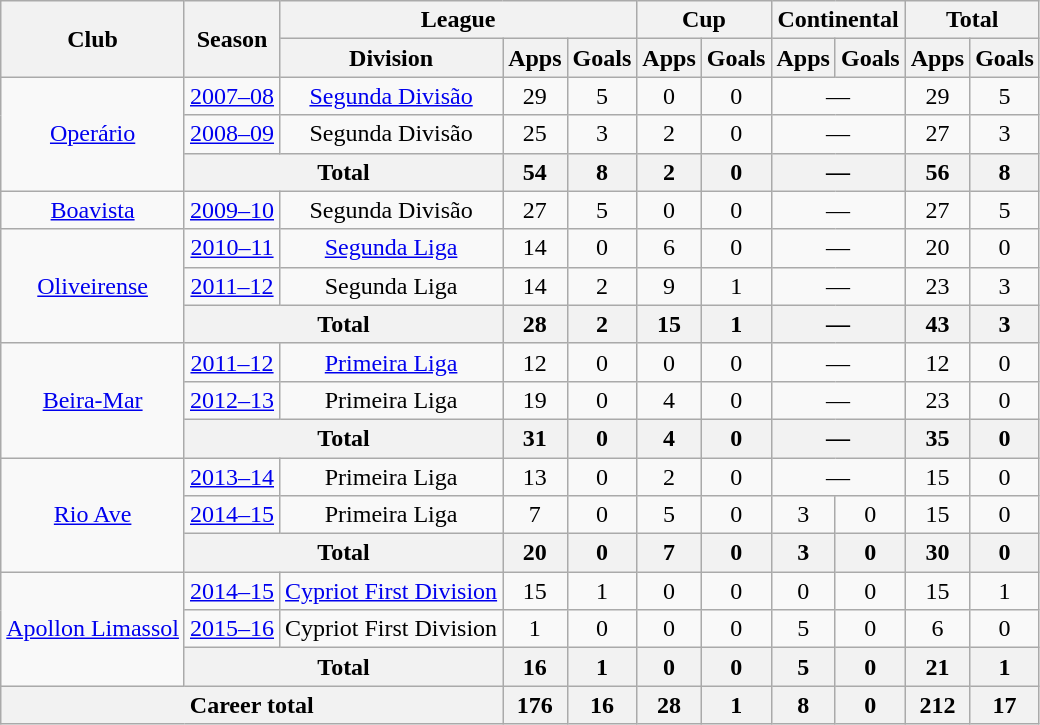<table class="wikitable" style="text-align: center;">
<tr>
<th rowspan="2">Club</th>
<th rowspan="2">Season</th>
<th colspan="3">League</th>
<th colspan="2">Cup</th>
<th colspan="2">Continental</th>
<th colspan="2">Total</th>
</tr>
<tr>
<th>Division</th>
<th>Apps</th>
<th>Goals</th>
<th>Apps</th>
<th>Goals</th>
<th>Apps</th>
<th>Goals</th>
<th>Apps</th>
<th>Goals</th>
</tr>
<tr>
<td rowspan="3"><a href='#'>Operário</a></td>
<td><a href='#'>2007–08</a></td>
<td><a href='#'>Segunda Divisão</a></td>
<td>29</td>
<td>5</td>
<td>0</td>
<td>0</td>
<td colspan="2">—</td>
<td>29</td>
<td>5</td>
</tr>
<tr>
<td><a href='#'>2008–09</a></td>
<td>Segunda Divisão</td>
<td>25</td>
<td>3</td>
<td>2</td>
<td>0</td>
<td colspan="2">—</td>
<td>27</td>
<td>3</td>
</tr>
<tr>
<th colspan="2">Total</th>
<th>54</th>
<th>8</th>
<th>2</th>
<th>0</th>
<th colspan="2">—</th>
<th>56</th>
<th>8</th>
</tr>
<tr>
<td rowspan="1"><a href='#'>Boavista</a></td>
<td><a href='#'>2009–10</a></td>
<td>Segunda Divisão</td>
<td>27</td>
<td>5</td>
<td>0</td>
<td>0</td>
<td colspan="2">—</td>
<td>27</td>
<td>5</td>
</tr>
<tr>
<td rowspan="3"><a href='#'>Oliveirense</a></td>
<td><a href='#'>2010–11</a></td>
<td><a href='#'>Segunda Liga</a></td>
<td>14</td>
<td>0</td>
<td>6</td>
<td>0</td>
<td colspan="2">—</td>
<td>20</td>
<td>0</td>
</tr>
<tr>
<td><a href='#'>2011–12</a></td>
<td>Segunda Liga</td>
<td>14</td>
<td>2</td>
<td>9</td>
<td>1</td>
<td colspan="2">—</td>
<td>23</td>
<td>3</td>
</tr>
<tr>
<th colspan="2">Total</th>
<th>28</th>
<th>2</th>
<th>15</th>
<th>1</th>
<th colspan="2">—</th>
<th>43</th>
<th>3</th>
</tr>
<tr>
<td rowspan="3"><a href='#'>Beira-Mar</a></td>
<td><a href='#'>2011–12</a></td>
<td><a href='#'>Primeira Liga</a></td>
<td>12</td>
<td>0</td>
<td>0</td>
<td>0</td>
<td colspan="2">—</td>
<td>12</td>
<td>0</td>
</tr>
<tr>
<td><a href='#'>2012–13</a></td>
<td>Primeira Liga</td>
<td>19</td>
<td>0</td>
<td>4</td>
<td>0</td>
<td colspan="2">—</td>
<td>23</td>
<td>0</td>
</tr>
<tr>
<th colspan="2">Total</th>
<th>31</th>
<th>0</th>
<th>4</th>
<th>0</th>
<th colspan="2">—</th>
<th>35</th>
<th>0</th>
</tr>
<tr>
<td rowspan="3"><a href='#'>Rio Ave</a></td>
<td><a href='#'>2013–14</a></td>
<td>Primeira Liga</td>
<td>13</td>
<td>0</td>
<td>2</td>
<td>0</td>
<td colspan="2">—</td>
<td>15</td>
<td>0</td>
</tr>
<tr>
<td><a href='#'>2014–15</a></td>
<td>Primeira Liga</td>
<td>7</td>
<td>0</td>
<td>5</td>
<td>0</td>
<td>3</td>
<td>0</td>
<td>15</td>
<td>0</td>
</tr>
<tr>
<th colspan="2">Total</th>
<th>20</th>
<th>0</th>
<th>7</th>
<th>0</th>
<th>3</th>
<th>0</th>
<th>30</th>
<th>0</th>
</tr>
<tr>
<td rowspan="3"><a href='#'>Apollon Limassol</a></td>
<td><a href='#'>2014–15</a></td>
<td><a href='#'>Cypriot First Division</a></td>
<td>15</td>
<td>1</td>
<td>0</td>
<td>0</td>
<td>0</td>
<td>0</td>
<td>15</td>
<td>1</td>
</tr>
<tr>
<td><a href='#'>2015–16</a></td>
<td>Cypriot First Division</td>
<td>1</td>
<td>0</td>
<td>0</td>
<td>0</td>
<td>5</td>
<td>0</td>
<td>6</td>
<td>0</td>
</tr>
<tr>
<th colspan="2">Total</th>
<th>16</th>
<th>1</th>
<th>0</th>
<th>0</th>
<th>5</th>
<th>0</th>
<th>21</th>
<th>1</th>
</tr>
<tr>
<th colspan="3">Career total</th>
<th>176</th>
<th>16</th>
<th>28</th>
<th>1</th>
<th>8</th>
<th>0</th>
<th>212</th>
<th>17</th>
</tr>
</table>
